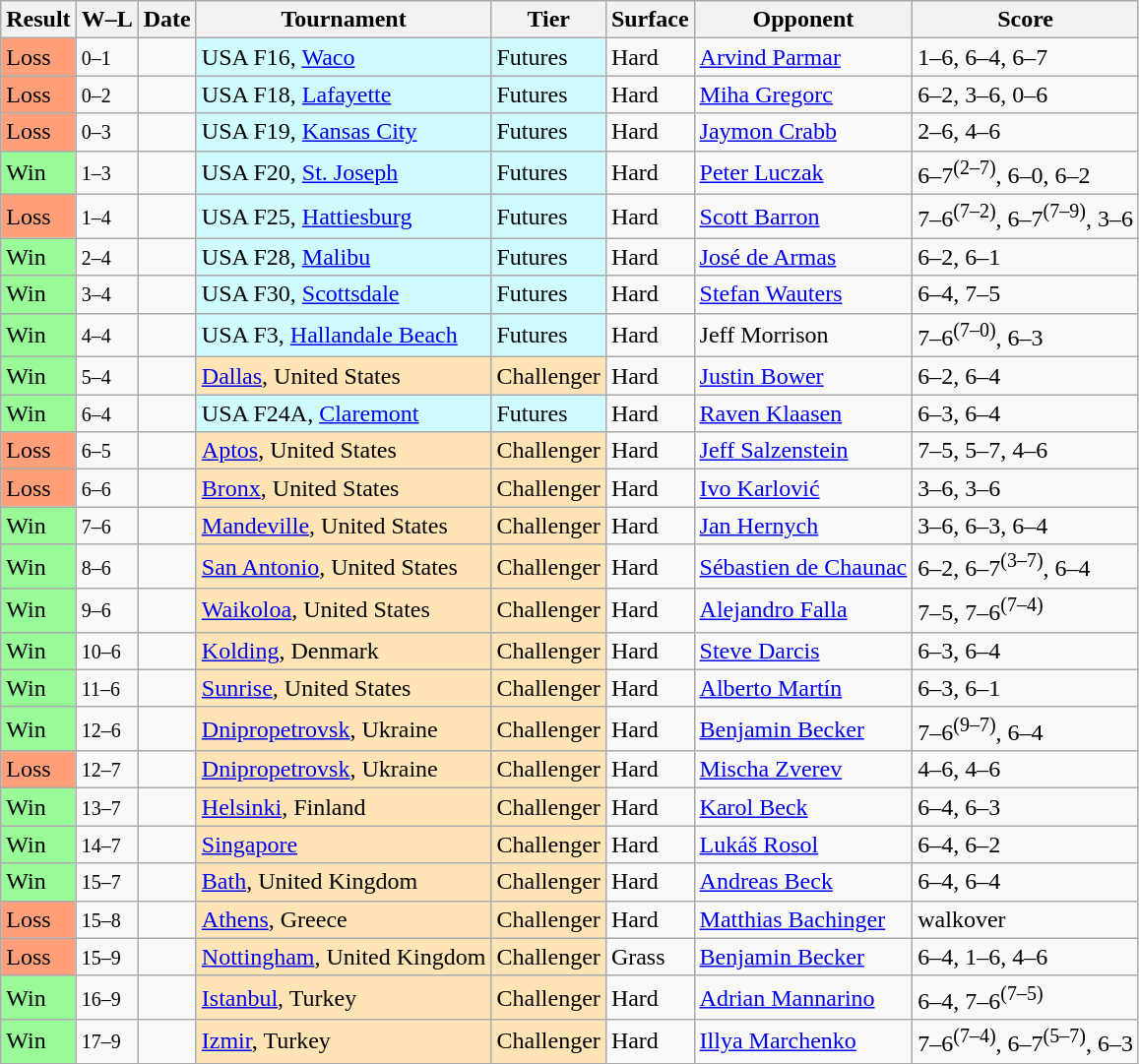<table class="sortable wikitable">
<tr>
<th>Result</th>
<th class="unsortable">W–L</th>
<th>Date</th>
<th>Tournament</th>
<th>Tier</th>
<th>Surface</th>
<th>Opponent</th>
<th class="unsortable">Score</th>
</tr>
<tr>
<td style="background:#ffa07a;">Loss</td>
<td><small>0–1</small></td>
<td></td>
<td style="background:#cffcff;">USA F16, <a href='#'>Waco</a></td>
<td style="background:#cffcff;">Futures</td>
<td>Hard</td>
<td> <a href='#'>Arvind Parmar</a></td>
<td>1–6, 6–4, 6–7</td>
</tr>
<tr>
<td style="background:#ffa07a;">Loss</td>
<td><small>0–2</small></td>
<td></td>
<td style="background:#cffcff;">USA F18, <a href='#'>Lafayette</a></td>
<td style="background:#cffcff;">Futures</td>
<td>Hard</td>
<td> <a href='#'>Miha Gregorc</a></td>
<td>6–2, 3–6, 0–6</td>
</tr>
<tr>
<td style="background:#ffa07a;">Loss</td>
<td><small>0–3</small></td>
<td></td>
<td style="background:#cffcff;">USA F19, <a href='#'>Kansas City</a></td>
<td style="background:#cffcff;">Futures</td>
<td>Hard</td>
<td> <a href='#'>Jaymon Crabb</a></td>
<td>2–6, 4–6</td>
</tr>
<tr>
<td style="background:#98fb98;">Win</td>
<td><small>1–3</small></td>
<td></td>
<td style="background:#cffcff;">USA F20, <a href='#'>St. Joseph</a></td>
<td style="background:#cffcff;">Futures</td>
<td>Hard</td>
<td> <a href='#'>Peter Luczak</a></td>
<td>6–7<sup>(2–7)</sup>, 6–0, 6–2</td>
</tr>
<tr>
<td style="background:#ffa07a;">Loss</td>
<td><small>1–4</small></td>
<td></td>
<td style="background:#cffcff;">USA F25, <a href='#'>Hattiesburg</a></td>
<td style="background:#cffcff;">Futures</td>
<td>Hard</td>
<td> <a href='#'>Scott Barron</a></td>
<td>7–6<sup>(7–2)</sup>, 6–7<sup>(7–9)</sup>, 3–6</td>
</tr>
<tr>
<td style="background:#98fb98;">Win</td>
<td><small>2–4</small></td>
<td></td>
<td style="background:#cffcff;">USA F28, <a href='#'>Malibu</a></td>
<td style="background:#cffcff;">Futures</td>
<td>Hard</td>
<td> <a href='#'>José de Armas</a></td>
<td>6–2, 6–1</td>
</tr>
<tr>
<td style="background:#98fb98;">Win</td>
<td><small>3–4</small></td>
<td></td>
<td style="background:#cffcff;">USA F30, <a href='#'>Scottsdale</a></td>
<td style="background:#cffcff;">Futures</td>
<td>Hard</td>
<td> <a href='#'>Stefan Wauters</a></td>
<td>6–4, 7–5</td>
</tr>
<tr>
<td style="background:#98fb98;">Win</td>
<td><small>4–4</small></td>
<td></td>
<td style="background:#cffcff;">USA F3, <a href='#'>Hallandale Beach</a></td>
<td style="background:#cffcff;">Futures</td>
<td>Hard</td>
<td> Jeff Morrison</td>
<td>7–6<sup>(7–0)</sup>, 6–3</td>
</tr>
<tr>
<td style="background:#98fb98;">Win</td>
<td><small>5–4</small></td>
<td></td>
<td style="background:moccasin;"><a href='#'>Dallas</a>, United States</td>
<td style="background:moccasin;">Challenger</td>
<td>Hard</td>
<td> <a href='#'>Justin Bower</a></td>
<td>6–2, 6–4</td>
</tr>
<tr>
<td style="background:#98fb98;">Win</td>
<td><small>6–4</small></td>
<td></td>
<td style="background:#cffcff;">USA F24A, <a href='#'>Claremont</a></td>
<td style="background:#cffcff;">Futures</td>
<td>Hard</td>
<td> <a href='#'>Raven Klaasen</a></td>
<td>6–3, 6–4</td>
</tr>
<tr>
<td style="background:#ffa07a;">Loss</td>
<td><small>6–5</small></td>
<td></td>
<td style="background:moccasin;"><a href='#'>Aptos</a>, United States</td>
<td style="background:moccasin;">Challenger</td>
<td>Hard</td>
<td> <a href='#'>Jeff Salzenstein</a></td>
<td>7–5, 5–7, 4–6</td>
</tr>
<tr>
<td style="background:#ffa07a;">Loss</td>
<td><small>6–6</small></td>
<td></td>
<td style="background:moccasin;"><a href='#'>Bronx</a>, United States</td>
<td style="background:moccasin;">Challenger</td>
<td>Hard</td>
<td> <a href='#'>Ivo Karlović</a></td>
<td>3–6, 3–6</td>
</tr>
<tr>
<td style="background:#98fb98;">Win</td>
<td><small>7–6</small></td>
<td></td>
<td style="background:moccasin;"><a href='#'>Mandeville</a>, United States</td>
<td style="background:moccasin;">Challenger</td>
<td>Hard</td>
<td> <a href='#'>Jan Hernych</a></td>
<td>3–6, 6–3, 6–4</td>
</tr>
<tr>
<td style="background:#98fb98;">Win</td>
<td><small>8–6</small></td>
<td></td>
<td style="background:moccasin;"><a href='#'>San Antonio</a>, United States</td>
<td style="background:moccasin;">Challenger</td>
<td>Hard</td>
<td> <a href='#'>Sébastien de Chaunac</a></td>
<td>6–2, 6–7<sup>(3–7)</sup>, 6–4</td>
</tr>
<tr>
<td style="background:#98fb98;">Win</td>
<td><small>9–6</small></td>
<td></td>
<td style="background:moccasin;"><a href='#'>Waikoloa</a>, United States</td>
<td style="background:moccasin;">Challenger</td>
<td>Hard</td>
<td> <a href='#'>Alejandro Falla</a></td>
<td>7–5, 7–6<sup>(7–4)</sup></td>
</tr>
<tr>
<td style="background:#98fb98;">Win</td>
<td><small>10–6</small></td>
<td></td>
<td style="background:moccasin;"><a href='#'>Kolding</a>, Denmark</td>
<td style="background:moccasin;">Challenger</td>
<td>Hard</td>
<td> <a href='#'>Steve Darcis</a></td>
<td>6–3, 6–4</td>
</tr>
<tr>
<td style="background:#98fb98;">Win</td>
<td><small>11–6</small></td>
<td></td>
<td style="background:moccasin;"><a href='#'>Sunrise</a>, United States</td>
<td style="background:moccasin;">Challenger</td>
<td>Hard</td>
<td> <a href='#'>Alberto Martín</a></td>
<td>6–3, 6–1</td>
</tr>
<tr>
<td style="background:#98fb98;">Win</td>
<td><small>12–6</small></td>
<td></td>
<td style="background:moccasin;"><a href='#'>Dnipropetrovsk</a>, Ukraine</td>
<td style="background:moccasin;">Challenger</td>
<td>Hard</td>
<td> <a href='#'>Benjamin Becker</a></td>
<td>7–6<sup>(9–7)</sup>, 6–4</td>
</tr>
<tr>
<td style="background:#ffa07a;">Loss</td>
<td><small>12–7</small></td>
<td></td>
<td style="background:moccasin;"><a href='#'>Dnipropetrovsk</a>, Ukraine</td>
<td style="background:moccasin;">Challenger</td>
<td>Hard</td>
<td> <a href='#'>Mischa Zverev</a></td>
<td>4–6, 4–6</td>
</tr>
<tr>
<td style="background:#98fb98;">Win</td>
<td><small>13–7</small></td>
<td></td>
<td style="background:moccasin;"><a href='#'>Helsinki</a>, Finland</td>
<td style="background:moccasin;">Challenger</td>
<td>Hard</td>
<td> <a href='#'>Karol Beck</a></td>
<td>6–4, 6–3</td>
</tr>
<tr>
<td style="background:#98fb98;">Win</td>
<td><small>14–7</small></td>
<td></td>
<td style="background:moccasin;"><a href='#'>Singapore</a></td>
<td style="background:moccasin;">Challenger</td>
<td>Hard</td>
<td> <a href='#'>Lukáš Rosol</a></td>
<td>6–4, 6–2</td>
</tr>
<tr>
<td style="background:#98fb98;">Win</td>
<td><small>15–7</small></td>
<td></td>
<td style="background:moccasin;"><a href='#'>Bath</a>, United Kingdom</td>
<td style="background:moccasin;">Challenger</td>
<td>Hard</td>
<td> <a href='#'>Andreas Beck</a></td>
<td>6–4, 6–4</td>
</tr>
<tr>
<td style="background:#ffa07a;">Loss</td>
<td><small>15–8</small></td>
<td></td>
<td style="background:moccasin;"><a href='#'>Athens</a>, Greece</td>
<td style="background:moccasin;">Challenger</td>
<td>Hard</td>
<td> <a href='#'>Matthias Bachinger</a></td>
<td>walkover</td>
</tr>
<tr>
<td style="background:#ffa07a;">Loss</td>
<td><small>15–9</small></td>
<td></td>
<td style="background:moccasin;"><a href='#'>Nottingham</a>, United Kingdom</td>
<td style="background:moccasin;">Challenger</td>
<td>Grass</td>
<td> <a href='#'>Benjamin Becker</a></td>
<td>6–4, 1–6, 4–6</td>
</tr>
<tr>
<td style="background:#98fb98;">Win</td>
<td><small>16–9</small></td>
<td></td>
<td style="background:moccasin;"><a href='#'>Istanbul</a>, Turkey</td>
<td style="background:moccasin;">Challenger</td>
<td>Hard</td>
<td> <a href='#'>Adrian Mannarino</a></td>
<td>6–4, 7–6<sup>(7–5)</sup></td>
</tr>
<tr>
<td style="background:#98fb98;">Win</td>
<td><small>17–9</small></td>
<td></td>
<td style="background:moccasin;"><a href='#'>Izmir</a>, Turkey</td>
<td style="background:moccasin;">Challenger</td>
<td>Hard</td>
<td> <a href='#'>Illya Marchenko</a></td>
<td>7–6<sup>(7–4)</sup>, 6–7<sup>(5–7)</sup>, 6–3</td>
</tr>
</table>
